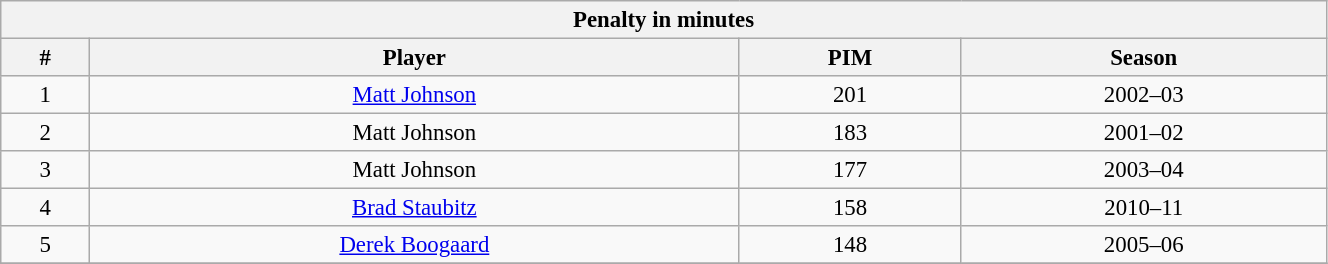<table class="wikitable" style="text-align: center; font-size: 95%" width="70%">
<tr>
<th colspan="4">Penalty in minutes</th>
</tr>
<tr>
<th>#</th>
<th>Player</th>
<th>PIM</th>
<th>Season</th>
</tr>
<tr>
<td>1</td>
<td><a href='#'>Matt Johnson</a></td>
<td>201</td>
<td>2002–03</td>
</tr>
<tr>
<td>2</td>
<td>Matt Johnson</td>
<td>183</td>
<td>2001–02</td>
</tr>
<tr>
<td>3</td>
<td>Matt Johnson</td>
<td>177</td>
<td>2003–04</td>
</tr>
<tr>
<td>4</td>
<td><a href='#'>Brad Staubitz</a></td>
<td>158</td>
<td>2010–11</td>
</tr>
<tr>
<td>5</td>
<td><a href='#'>Derek Boogaard</a></td>
<td>148</td>
<td>2005–06</td>
</tr>
<tr>
</tr>
</table>
